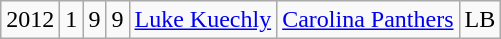<table class="wikitable sortable">
<tr>
<td>2012</td>
<td>1</td>
<td>9</td>
<td>9</td>
<td><a href='#'>Luke Kuechly</a></td>
<td><a href='#'>Carolina Panthers</a></td>
<td>LB</td>
</tr>
</table>
